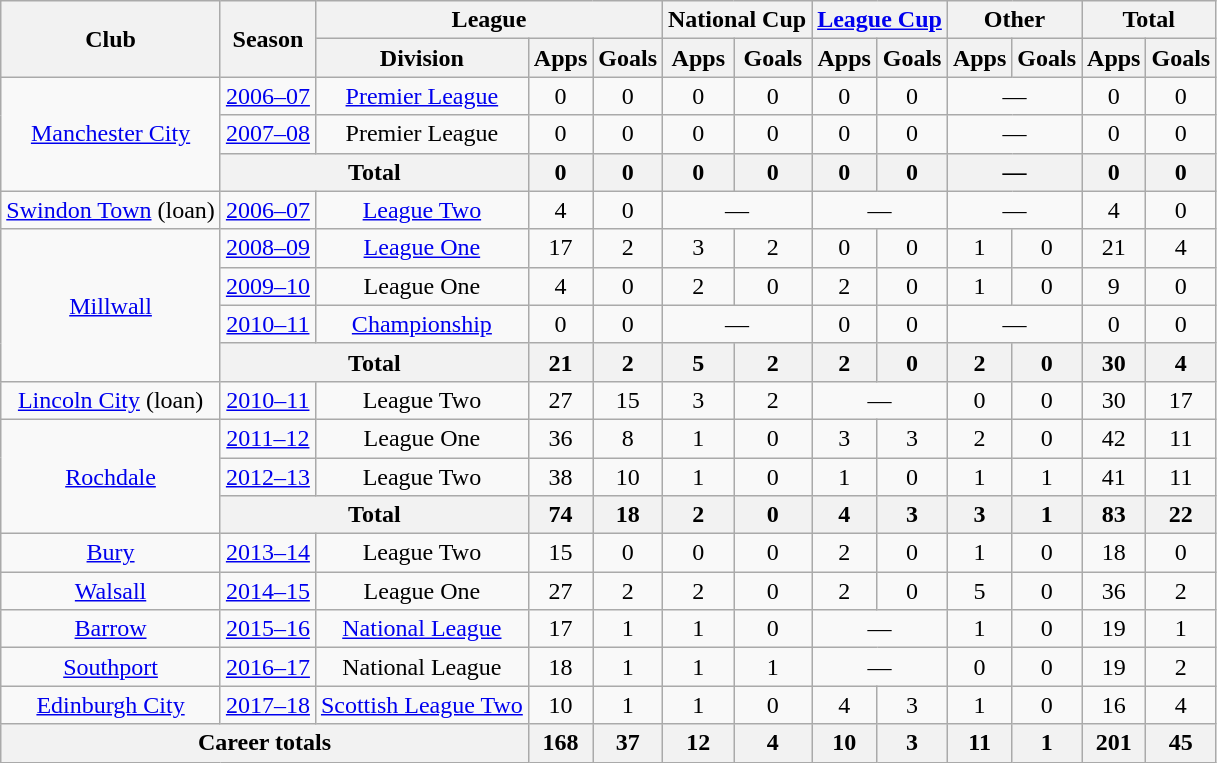<table class="wikitable" style="text-align:center">
<tr>
<th rowspan="2">Club</th>
<th rowspan="2">Season</th>
<th colspan="3">League</th>
<th colspan="2">National Cup</th>
<th colspan="2"><a href='#'>League Cup</a></th>
<th colspan="2">Other</th>
<th colspan="2">Total</th>
</tr>
<tr>
<th>Division</th>
<th>Apps</th>
<th>Goals</th>
<th>Apps</th>
<th>Goals</th>
<th>Apps</th>
<th>Goals</th>
<th>Apps</th>
<th>Goals</th>
<th>Apps</th>
<th>Goals</th>
</tr>
<tr>
<td rowspan="3"><a href='#'>Manchester City</a></td>
<td><a href='#'>2006–07</a></td>
<td><a href='#'>Premier League</a></td>
<td>0</td>
<td>0</td>
<td>0</td>
<td>0</td>
<td>0</td>
<td>0</td>
<td colspan="2">—</td>
<td>0</td>
<td>0</td>
</tr>
<tr>
<td><a href='#'>2007–08</a></td>
<td>Premier League</td>
<td>0</td>
<td>0</td>
<td>0</td>
<td>0</td>
<td>0</td>
<td>0</td>
<td colspan="2">—</td>
<td>0</td>
<td>0</td>
</tr>
<tr>
<th colspan="2">Total</th>
<th>0</th>
<th>0</th>
<th>0</th>
<th>0</th>
<th>0</th>
<th>0</th>
<th colspan="2">—</th>
<th>0</th>
<th>0</th>
</tr>
<tr>
<td><a href='#'>Swindon Town</a> (loan)</td>
<td><a href='#'>2006–07</a></td>
<td><a href='#'>League Two</a></td>
<td>4</td>
<td>0</td>
<td colspan="2">—</td>
<td colspan="2">—</td>
<td colspan="2">—</td>
<td>4</td>
<td>0</td>
</tr>
<tr>
<td rowspan="4"><a href='#'>Millwall</a></td>
<td><a href='#'>2008–09</a></td>
<td><a href='#'>League One</a></td>
<td>17</td>
<td>2</td>
<td>3</td>
<td>2</td>
<td>0</td>
<td>0</td>
<td>1</td>
<td>0</td>
<td>21</td>
<td>4</td>
</tr>
<tr>
<td><a href='#'>2009–10</a></td>
<td>League One</td>
<td>4</td>
<td>0</td>
<td>2</td>
<td>0</td>
<td>2</td>
<td>0</td>
<td>1</td>
<td>0</td>
<td>9</td>
<td>0</td>
</tr>
<tr>
<td><a href='#'>2010–11</a></td>
<td><a href='#'>Championship</a></td>
<td>0</td>
<td>0</td>
<td colspan="2">—</td>
<td>0</td>
<td>0</td>
<td colspan="2">—</td>
<td>0</td>
<td>0</td>
</tr>
<tr>
<th colspan="2">Total</th>
<th>21</th>
<th>2</th>
<th>5</th>
<th>2</th>
<th>2</th>
<th>0</th>
<th>2</th>
<th>0</th>
<th>30</th>
<th>4</th>
</tr>
<tr>
<td><a href='#'>Lincoln City</a> (loan)</td>
<td><a href='#'>2010–11</a></td>
<td>League Two</td>
<td>27</td>
<td>15</td>
<td>3</td>
<td>2</td>
<td colspan="2">—</td>
<td>0</td>
<td>0</td>
<td>30</td>
<td>17</td>
</tr>
<tr>
<td rowspan="3"><a href='#'>Rochdale</a></td>
<td><a href='#'>2011–12</a></td>
<td>League One</td>
<td>36</td>
<td>8</td>
<td>1</td>
<td>0</td>
<td>3</td>
<td>3</td>
<td>2</td>
<td>0</td>
<td>42</td>
<td>11</td>
</tr>
<tr>
<td><a href='#'>2012–13</a></td>
<td>League Two</td>
<td>38</td>
<td>10</td>
<td>1</td>
<td>0</td>
<td>1</td>
<td>0</td>
<td>1</td>
<td>1</td>
<td>41</td>
<td>11</td>
</tr>
<tr>
<th colspan="2">Total</th>
<th>74</th>
<th>18</th>
<th>2</th>
<th>0</th>
<th>4</th>
<th>3</th>
<th>3</th>
<th>1</th>
<th>83</th>
<th>22</th>
</tr>
<tr>
<td><a href='#'>Bury</a></td>
<td><a href='#'>2013–14</a></td>
<td>League Two</td>
<td>15</td>
<td>0</td>
<td>0</td>
<td>0</td>
<td>2</td>
<td>0</td>
<td>1</td>
<td>0</td>
<td>18</td>
<td>0</td>
</tr>
<tr>
<td><a href='#'>Walsall</a></td>
<td><a href='#'>2014–15</a></td>
<td>League One</td>
<td>27</td>
<td>2</td>
<td>2</td>
<td>0</td>
<td>2</td>
<td>0</td>
<td>5</td>
<td>0</td>
<td>36</td>
<td>2</td>
</tr>
<tr>
<td><a href='#'>Barrow</a></td>
<td><a href='#'>2015–16</a></td>
<td><a href='#'>National League</a></td>
<td>17</td>
<td>1</td>
<td>1</td>
<td>0</td>
<td colspan="2">—</td>
<td>1</td>
<td>0</td>
<td>19</td>
<td>1</td>
</tr>
<tr>
<td><a href='#'>Southport</a></td>
<td><a href='#'>2016–17</a></td>
<td>National League</td>
<td>18</td>
<td>1</td>
<td>1</td>
<td>1</td>
<td colspan="2">—</td>
<td>0</td>
<td>0</td>
<td>19</td>
<td>2</td>
</tr>
<tr>
<td><a href='#'>Edinburgh City</a></td>
<td><a href='#'>2017–18</a></td>
<td><a href='#'>Scottish League Two</a></td>
<td>10</td>
<td>1</td>
<td>1</td>
<td>0</td>
<td>4</td>
<td>3</td>
<td>1</td>
<td>0</td>
<td>16</td>
<td>4</td>
</tr>
<tr>
<th colspan="3">Career totals</th>
<th>168</th>
<th>37</th>
<th>12</th>
<th>4</th>
<th>10</th>
<th>3</th>
<th>11</th>
<th>1</th>
<th>201</th>
<th>45</th>
</tr>
</table>
